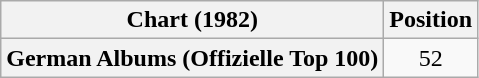<table class="wikitable plainrowheaders" style="text-align:center">
<tr>
<th scope="col">Chart (1982)</th>
<th scope="col">Position</th>
</tr>
<tr>
<th scope="row">German Albums (Offizielle Top 100)</th>
<td>52</td>
</tr>
</table>
